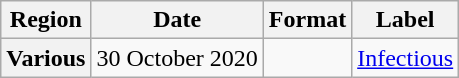<table class="wikitable plainrowheaders">
<tr>
<th scope="col">Region</th>
<th scope="col">Date</th>
<th scope="col">Format</th>
<th scope="col">Label</th>
</tr>
<tr>
<th scope="row">Various</th>
<td>30 October 2020</td>
<td></td>
<td><a href='#'>Infectious</a></td>
</tr>
</table>
